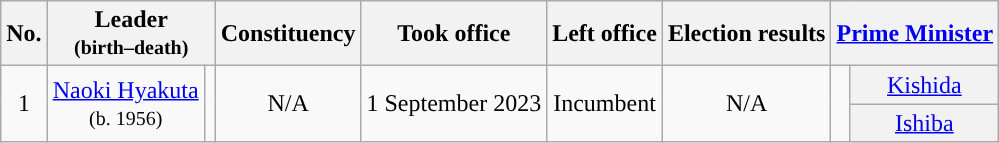<table class="wikitable sortable" style="text-align:center">
<tr>
<th>No.</th>
<th colspan="2">Leader<br><small>(birth–death)</small></th>
<th>Constituency</th>
<th>Took office</th>
<th>Left office</th>
<th>Election results</th>
<th colspan="2"><a href='#'>Prime Minister</a> </th>
</tr>
<tr>
<td rowspan="2">1</td>
<td rowspan="2"><a href='#'>Naoki Hyakuta</a><br><small>(b. 1956)</small></td>
<td rowspan="2"></td>
<td rowspan="2">N/A</td>
<td rowspan="2">1 September 2023</td>
<td rowspan="2">Incumbent</td>
<td rowspan="2">N/A</td>
<td rowspan="2" style="background:"></td>
<th style="font-weight:normal"><a href='#'>Kishida</a> <small></small></th>
</tr>
<tr>
<th style="font-weight:normal"><a href='#'>Ishiba</a> <small></small></th>
</tr>
</table>
